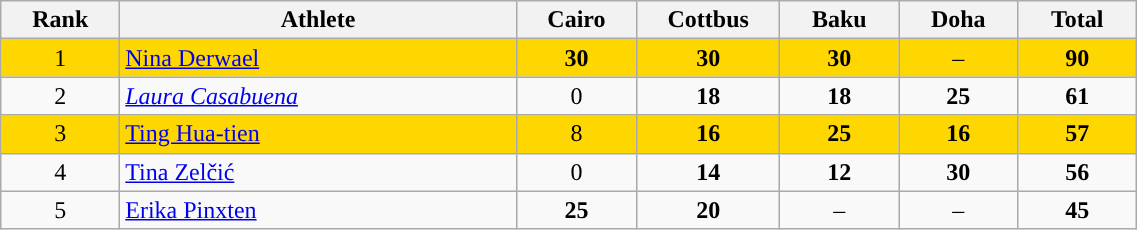<table style="width:60%;" class="wikitable">
<tr>
<th style="text-align:center; width:6%;">Rank</th>
<th style="text-align:center; width:20%;">Athlete</th>
<th style="text-align:center; width:6%;"> Cairo</th>
<th style="text-align:center; width:6%;"> Cottbus</th>
<th style="text-align:center; width:6%;"> Baku</th>
<th style="text-align:center; width:6%;"> Doha</th>
<th style="text-align:center; width:6%;">Total</th>
</tr>
<tr scope=row style="text-align:center" bgcolor=gold>
<td>1</td>
<td align=left> <a href='#'>Nina Derwael</a></td>
<td><strong>30</strong></td>
<td><strong>30</strong></td>
<td><strong>30</strong></td>
<td>–</td>
<td><strong>90</strong></td>
</tr>
<tr scope=row style="text-align:center">
<td>2</td>
<td align=left> <em><a href='#'>Laura Casabuena</a></em> </td>
<td>0</td>
<td><strong>18</strong></td>
<td><strong>18</strong></td>
<td><strong>25</strong></td>
<td><strong>61</strong></td>
</tr>
<tr scope=row style="text-align:center" bgcolor=gold>
<td>3</td>
<td align=left> <a href='#'>Ting Hua-tien</a></td>
<td>8</td>
<td><strong>16</strong></td>
<td><strong>25</strong></td>
<td><strong>16</strong></td>
<td><strong>57</strong></td>
</tr>
<tr scope=row style="text-align:center">
<td>4</td>
<td align=left> <a href='#'>Tina Zelčić</a></td>
<td>0</td>
<td><strong>14</strong></td>
<td><strong>12</strong></td>
<td><strong>30</strong></td>
<td><strong>56</strong></td>
</tr>
<tr scope=row style="text-align:center">
<td>5</td>
<td align=left> <a href='#'>Erika Pinxten</a></td>
<td><strong>25</strong></td>
<td><strong>20</strong></td>
<td>–</td>
<td>–</td>
<td><strong>45</strong></td>
</tr>
</table>
